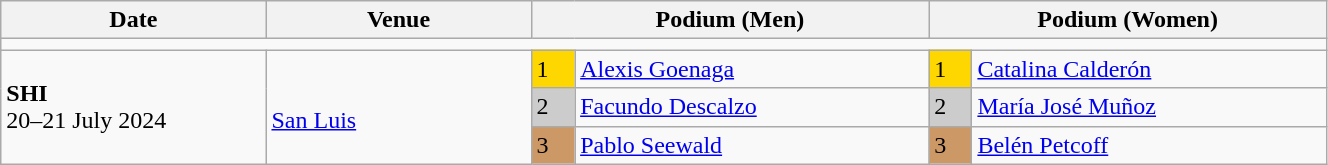<table class="wikitable" width=70%>
<tr>
<th>Date</th>
<th width=20%>Venue</th>
<th colspan=2 width=30%>Podium (Men)</th>
<th colspan=2 width=30%>Podium (Women)</th>
</tr>
<tr>
<td colspan=6></td>
</tr>
<tr>
<td rowspan=3><strong>SHI</strong> <br> 20–21 July 2024</td>
<td rowspan=3><br><a href='#'>San Luis</a></td>
<td bgcolor=FFD700>1</td>
<td><a href='#'>Alexis Goenaga</a></td>
<td bgcolor=FFD700>1</td>
<td><a href='#'>Catalina Calderón</a></td>
</tr>
<tr>
<td bgcolor=CCCCCC>2</td>
<td><a href='#'>Facundo Descalzo</a></td>
<td bgcolor=CCCCCC>2</td>
<td><a href='#'>María José Muñoz</a></td>
</tr>
<tr>
<td bgcolor=CC9966>3</td>
<td><a href='#'>Pablo Seewald</a></td>
<td bgcolor=CC9966>3</td>
<td><a href='#'>Belén Petcoff</a></td>
</tr>
</table>
